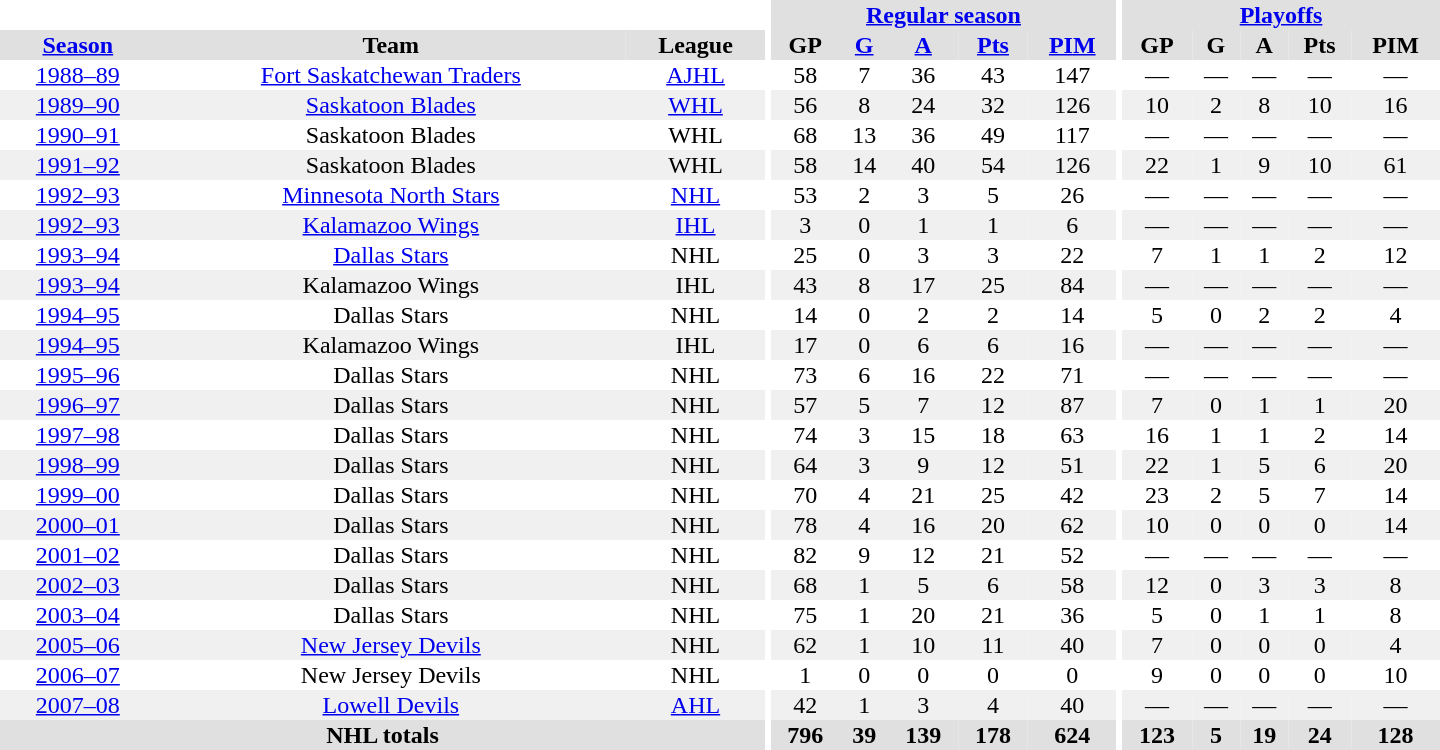<table border="0" cellpadding="1" cellspacing="0" style="text-align:center; width:60em">
<tr bgcolor="#e0e0e0">
<th colspan="3" bgcolor="#ffffff"></th>
<th rowspan="100" bgcolor="#ffffff"></th>
<th colspan="5"><a href='#'>Regular season</a></th>
<th rowspan="100" bgcolor="#ffffff"></th>
<th colspan="5"><a href='#'>Playoffs</a></th>
</tr>
<tr bgcolor="#e0e0e0">
<th><a href='#'>Season</a></th>
<th>Team</th>
<th>League</th>
<th>GP</th>
<th><a href='#'>G</a></th>
<th><a href='#'>A</a></th>
<th><a href='#'>Pts</a></th>
<th><a href='#'>PIM</a></th>
<th>GP</th>
<th>G</th>
<th>A</th>
<th>Pts</th>
<th>PIM</th>
</tr>
<tr>
<td><a href='#'>1988–89</a></td>
<td><a href='#'>Fort Saskatchewan Traders</a></td>
<td><a href='#'>AJHL</a></td>
<td>58</td>
<td>7</td>
<td>36</td>
<td>43</td>
<td>147</td>
<td>—</td>
<td>—</td>
<td>—</td>
<td>—</td>
<td>—</td>
</tr>
<tr bgcolor="#f0f0f0">
<td><a href='#'>1989–90</a></td>
<td><a href='#'>Saskatoon Blades</a></td>
<td><a href='#'>WHL</a></td>
<td>56</td>
<td>8</td>
<td>24</td>
<td>32</td>
<td>126</td>
<td>10</td>
<td>2</td>
<td>8</td>
<td>10</td>
<td>16</td>
</tr>
<tr>
<td><a href='#'>1990–91</a></td>
<td>Saskatoon Blades</td>
<td>WHL</td>
<td>68</td>
<td>13</td>
<td>36</td>
<td>49</td>
<td>117</td>
<td>—</td>
<td>—</td>
<td>—</td>
<td>—</td>
<td>—</td>
</tr>
<tr bgcolor="#f0f0f0">
<td><a href='#'>1991–92</a></td>
<td>Saskatoon Blades</td>
<td>WHL</td>
<td>58</td>
<td>14</td>
<td>40</td>
<td>54</td>
<td>126</td>
<td>22</td>
<td>1</td>
<td>9</td>
<td>10</td>
<td>61</td>
</tr>
<tr>
<td><a href='#'>1992–93</a></td>
<td><a href='#'>Minnesota North Stars</a></td>
<td><a href='#'>NHL</a></td>
<td>53</td>
<td>2</td>
<td>3</td>
<td>5</td>
<td>26</td>
<td>—</td>
<td>—</td>
<td>—</td>
<td>—</td>
<td>—</td>
</tr>
<tr bgcolor="#f0f0f0">
<td><a href='#'>1992–93</a></td>
<td><a href='#'>Kalamazoo Wings</a></td>
<td><a href='#'>IHL</a></td>
<td>3</td>
<td>0</td>
<td>1</td>
<td>1</td>
<td>6</td>
<td>—</td>
<td>—</td>
<td>—</td>
<td>—</td>
<td>—</td>
</tr>
<tr>
<td><a href='#'>1993–94</a></td>
<td><a href='#'>Dallas Stars</a></td>
<td>NHL</td>
<td>25</td>
<td>0</td>
<td>3</td>
<td>3</td>
<td>22</td>
<td>7</td>
<td>1</td>
<td>1</td>
<td>2</td>
<td>12</td>
</tr>
<tr bgcolor="#f0f0f0">
<td><a href='#'>1993–94</a></td>
<td>Kalamazoo Wings</td>
<td>IHL</td>
<td>43</td>
<td>8</td>
<td>17</td>
<td>25</td>
<td>84</td>
<td>—</td>
<td>—</td>
<td>—</td>
<td>—</td>
<td>—</td>
</tr>
<tr>
<td><a href='#'>1994–95</a></td>
<td>Dallas Stars</td>
<td>NHL</td>
<td>14</td>
<td>0</td>
<td>2</td>
<td>2</td>
<td>14</td>
<td>5</td>
<td>0</td>
<td>2</td>
<td>2</td>
<td>4</td>
</tr>
<tr bgcolor="#f0f0f0">
<td><a href='#'>1994–95</a></td>
<td>Kalamazoo Wings</td>
<td>IHL</td>
<td>17</td>
<td>0</td>
<td>6</td>
<td>6</td>
<td>16</td>
<td>—</td>
<td>—</td>
<td>—</td>
<td>—</td>
<td>—</td>
</tr>
<tr>
<td><a href='#'>1995–96</a></td>
<td>Dallas Stars</td>
<td>NHL</td>
<td>73</td>
<td>6</td>
<td>16</td>
<td>22</td>
<td>71</td>
<td>—</td>
<td>—</td>
<td>—</td>
<td>—</td>
<td>—</td>
</tr>
<tr bgcolor="#f0f0f0">
<td><a href='#'>1996–97</a></td>
<td>Dallas Stars</td>
<td>NHL</td>
<td>57</td>
<td>5</td>
<td>7</td>
<td>12</td>
<td>87</td>
<td>7</td>
<td>0</td>
<td>1</td>
<td>1</td>
<td>20</td>
</tr>
<tr>
<td><a href='#'>1997–98</a></td>
<td>Dallas Stars</td>
<td>NHL</td>
<td>74</td>
<td>3</td>
<td>15</td>
<td>18</td>
<td>63</td>
<td>16</td>
<td>1</td>
<td>1</td>
<td>2</td>
<td>14</td>
</tr>
<tr bgcolor="#f0f0f0">
<td><a href='#'>1998–99</a></td>
<td>Dallas Stars</td>
<td>NHL</td>
<td>64</td>
<td>3</td>
<td>9</td>
<td>12</td>
<td>51</td>
<td>22</td>
<td>1</td>
<td>5</td>
<td>6</td>
<td>20</td>
</tr>
<tr>
<td><a href='#'>1999–00</a></td>
<td>Dallas Stars</td>
<td>NHL</td>
<td>70</td>
<td>4</td>
<td>21</td>
<td>25</td>
<td>42</td>
<td>23</td>
<td>2</td>
<td>5</td>
<td>7</td>
<td>14</td>
</tr>
<tr bgcolor="#f0f0f0">
<td><a href='#'>2000–01</a></td>
<td>Dallas Stars</td>
<td>NHL</td>
<td>78</td>
<td>4</td>
<td>16</td>
<td>20</td>
<td>62</td>
<td>10</td>
<td>0</td>
<td>0</td>
<td>0</td>
<td>14</td>
</tr>
<tr>
<td><a href='#'>2001–02</a></td>
<td>Dallas Stars</td>
<td>NHL</td>
<td>82</td>
<td>9</td>
<td>12</td>
<td>21</td>
<td>52</td>
<td>—</td>
<td>—</td>
<td>—</td>
<td>—</td>
<td>—</td>
</tr>
<tr bgcolor="#f0f0f0">
<td><a href='#'>2002–03</a></td>
<td>Dallas Stars</td>
<td>NHL</td>
<td>68</td>
<td>1</td>
<td>5</td>
<td>6</td>
<td>58</td>
<td>12</td>
<td>0</td>
<td>3</td>
<td>3</td>
<td>8</td>
</tr>
<tr>
<td><a href='#'>2003–04</a></td>
<td>Dallas Stars</td>
<td>NHL</td>
<td>75</td>
<td>1</td>
<td>20</td>
<td>21</td>
<td>36</td>
<td>5</td>
<td>0</td>
<td>1</td>
<td>1</td>
<td>8</td>
</tr>
<tr bgcolor="#f0f0f0">
<td><a href='#'>2005–06</a></td>
<td><a href='#'>New Jersey Devils</a></td>
<td>NHL</td>
<td>62</td>
<td>1</td>
<td>10</td>
<td>11</td>
<td>40</td>
<td>7</td>
<td>0</td>
<td>0</td>
<td>0</td>
<td>4</td>
</tr>
<tr>
<td><a href='#'>2006–07</a></td>
<td>New Jersey Devils</td>
<td>NHL</td>
<td>1</td>
<td>0</td>
<td>0</td>
<td>0</td>
<td>0</td>
<td>9</td>
<td>0</td>
<td>0</td>
<td>0</td>
<td>10</td>
</tr>
<tr bgcolor="#f0f0f0">
<td><a href='#'>2007–08</a></td>
<td><a href='#'>Lowell Devils</a></td>
<td><a href='#'>AHL</a></td>
<td>42</td>
<td>1</td>
<td>3</td>
<td>4</td>
<td>40</td>
<td>—</td>
<td>—</td>
<td>—</td>
<td>—</td>
<td>—</td>
</tr>
<tr bgcolor="#e0e0e0">
<th colspan="3">NHL totals</th>
<th>796</th>
<th>39</th>
<th>139</th>
<th>178</th>
<th>624</th>
<th>123</th>
<th>5</th>
<th>19</th>
<th>24</th>
<th>128</th>
</tr>
</table>
